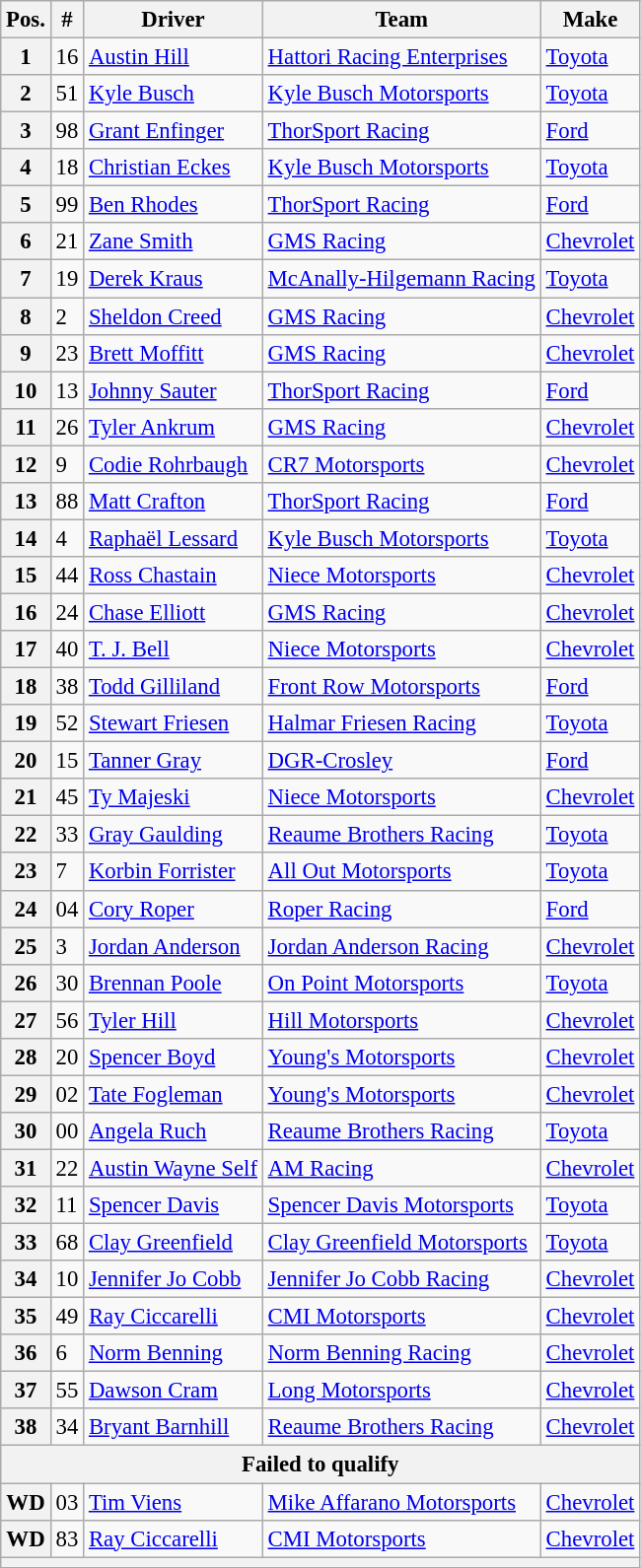<table class="wikitable" style="font-size:95%">
<tr>
<th>Pos.</th>
<th>#</th>
<th>Driver</th>
<th>Team</th>
<th>Make</th>
</tr>
<tr>
<th>1</th>
<td>16</td>
<td><a href='#'>Austin Hill</a></td>
<td><a href='#'>Hattori Racing Enterprises</a></td>
<td><a href='#'>Toyota</a></td>
</tr>
<tr>
<th>2</th>
<td>51</td>
<td><a href='#'>Kyle Busch</a></td>
<td><a href='#'>Kyle Busch Motorsports</a></td>
<td><a href='#'>Toyota</a></td>
</tr>
<tr>
<th>3</th>
<td>98</td>
<td><a href='#'>Grant Enfinger</a></td>
<td><a href='#'>ThorSport Racing</a></td>
<td><a href='#'>Ford</a></td>
</tr>
<tr>
<th>4</th>
<td>18</td>
<td><a href='#'>Christian Eckes</a></td>
<td><a href='#'>Kyle Busch Motorsports</a></td>
<td><a href='#'>Toyota</a></td>
</tr>
<tr>
<th>5</th>
<td>99</td>
<td><a href='#'>Ben Rhodes</a></td>
<td><a href='#'>ThorSport Racing</a></td>
<td><a href='#'>Ford</a></td>
</tr>
<tr>
<th>6</th>
<td>21</td>
<td><a href='#'>Zane Smith</a></td>
<td><a href='#'>GMS Racing</a></td>
<td><a href='#'>Chevrolet</a></td>
</tr>
<tr>
<th>7</th>
<td>19</td>
<td><a href='#'>Derek Kraus</a></td>
<td><a href='#'>McAnally-Hilgemann Racing</a></td>
<td><a href='#'>Toyota</a></td>
</tr>
<tr>
<th>8</th>
<td>2</td>
<td><a href='#'>Sheldon Creed</a></td>
<td><a href='#'>GMS Racing</a></td>
<td><a href='#'>Chevrolet</a></td>
</tr>
<tr>
<th>9</th>
<td>23</td>
<td><a href='#'>Brett Moffitt</a></td>
<td><a href='#'>GMS Racing</a></td>
<td><a href='#'>Chevrolet</a></td>
</tr>
<tr>
<th>10</th>
<td>13</td>
<td><a href='#'>Johnny Sauter</a></td>
<td><a href='#'>ThorSport Racing</a></td>
<td><a href='#'>Ford</a></td>
</tr>
<tr>
<th>11</th>
<td>26</td>
<td><a href='#'>Tyler Ankrum</a></td>
<td><a href='#'>GMS Racing</a></td>
<td><a href='#'>Chevrolet</a></td>
</tr>
<tr>
<th>12</th>
<td>9</td>
<td><a href='#'>Codie Rohrbaugh</a></td>
<td><a href='#'>CR7 Motorsports</a></td>
<td><a href='#'>Chevrolet</a></td>
</tr>
<tr>
<th>13</th>
<td>88</td>
<td><a href='#'>Matt Crafton</a></td>
<td><a href='#'>ThorSport Racing</a></td>
<td><a href='#'>Ford</a></td>
</tr>
<tr>
<th>14</th>
<td>4</td>
<td><a href='#'>Raphaël Lessard</a></td>
<td><a href='#'>Kyle Busch Motorsports</a></td>
<td><a href='#'>Toyota</a></td>
</tr>
<tr>
<th>15</th>
<td>44</td>
<td><a href='#'>Ross Chastain</a></td>
<td><a href='#'>Niece Motorsports</a></td>
<td><a href='#'>Chevrolet</a></td>
</tr>
<tr>
<th>16</th>
<td>24</td>
<td><a href='#'>Chase Elliott</a></td>
<td><a href='#'>GMS Racing</a></td>
<td><a href='#'>Chevrolet</a></td>
</tr>
<tr>
<th>17</th>
<td>40</td>
<td><a href='#'>T. J. Bell</a></td>
<td><a href='#'>Niece Motorsports</a></td>
<td><a href='#'>Chevrolet</a></td>
</tr>
<tr>
<th>18</th>
<td>38</td>
<td><a href='#'>Todd Gilliland</a></td>
<td><a href='#'>Front Row Motorsports</a></td>
<td><a href='#'>Ford</a></td>
</tr>
<tr>
<th>19</th>
<td>52</td>
<td><a href='#'>Stewart Friesen</a></td>
<td><a href='#'>Halmar Friesen Racing</a></td>
<td><a href='#'>Toyota</a></td>
</tr>
<tr>
<th>20</th>
<td>15</td>
<td><a href='#'>Tanner Gray</a></td>
<td><a href='#'>DGR-Crosley</a></td>
<td><a href='#'>Ford</a></td>
</tr>
<tr>
<th>21</th>
<td>45</td>
<td><a href='#'>Ty Majeski</a></td>
<td><a href='#'>Niece Motorsports</a></td>
<td><a href='#'>Chevrolet</a></td>
</tr>
<tr>
<th>22</th>
<td>33</td>
<td><a href='#'>Gray Gaulding</a></td>
<td><a href='#'>Reaume Brothers Racing</a></td>
<td><a href='#'>Toyota</a></td>
</tr>
<tr>
<th>23</th>
<td>7</td>
<td><a href='#'>Korbin Forrister</a></td>
<td><a href='#'>All Out Motorsports</a></td>
<td><a href='#'>Toyota</a></td>
</tr>
<tr>
<th>24</th>
<td>04</td>
<td><a href='#'>Cory Roper</a></td>
<td><a href='#'>Roper Racing</a></td>
<td><a href='#'>Ford</a></td>
</tr>
<tr>
<th>25</th>
<td>3</td>
<td><a href='#'>Jordan Anderson</a></td>
<td><a href='#'>Jordan Anderson Racing</a></td>
<td><a href='#'>Chevrolet</a></td>
</tr>
<tr>
<th>26</th>
<td>30</td>
<td><a href='#'>Brennan Poole</a></td>
<td><a href='#'>On Point Motorsports</a></td>
<td><a href='#'>Toyota</a></td>
</tr>
<tr>
<th>27</th>
<td>56</td>
<td><a href='#'>Tyler Hill</a></td>
<td><a href='#'>Hill Motorsports</a></td>
<td><a href='#'>Chevrolet</a></td>
</tr>
<tr>
<th>28</th>
<td>20</td>
<td><a href='#'>Spencer Boyd</a></td>
<td><a href='#'>Young's Motorsports</a></td>
<td><a href='#'>Chevrolet</a></td>
</tr>
<tr>
<th>29</th>
<td>02</td>
<td><a href='#'>Tate Fogleman</a></td>
<td><a href='#'>Young's Motorsports</a></td>
<td><a href='#'>Chevrolet</a></td>
</tr>
<tr>
<th>30</th>
<td>00</td>
<td><a href='#'>Angela Ruch</a></td>
<td><a href='#'>Reaume Brothers Racing</a></td>
<td><a href='#'>Toyota</a></td>
</tr>
<tr>
<th>31</th>
<td>22</td>
<td><a href='#'>Austin Wayne Self</a></td>
<td><a href='#'>AM Racing</a></td>
<td><a href='#'>Chevrolet</a></td>
</tr>
<tr>
<th>32</th>
<td>11</td>
<td><a href='#'>Spencer Davis</a></td>
<td><a href='#'>Spencer Davis Motorsports</a></td>
<td><a href='#'>Toyota</a></td>
</tr>
<tr>
<th>33</th>
<td>68</td>
<td><a href='#'>Clay Greenfield</a></td>
<td><a href='#'>Clay Greenfield Motorsports</a></td>
<td><a href='#'>Toyota</a></td>
</tr>
<tr>
<th>34</th>
<td>10</td>
<td><a href='#'>Jennifer Jo Cobb</a></td>
<td><a href='#'>Jennifer Jo Cobb Racing</a></td>
<td><a href='#'>Chevrolet</a></td>
</tr>
<tr>
<th>35</th>
<td>49</td>
<td><a href='#'>Ray Ciccarelli</a></td>
<td><a href='#'>CMI Motorsports</a></td>
<td><a href='#'>Chevrolet</a></td>
</tr>
<tr>
<th>36</th>
<td>6</td>
<td><a href='#'>Norm Benning</a></td>
<td><a href='#'>Norm Benning Racing</a></td>
<td><a href='#'>Chevrolet</a></td>
</tr>
<tr>
<th>37</th>
<td>55</td>
<td><a href='#'>Dawson Cram</a></td>
<td><a href='#'>Long Motorsports</a></td>
<td><a href='#'>Chevrolet</a></td>
</tr>
<tr>
<th>38</th>
<td>34</td>
<td><a href='#'>Bryant Barnhill</a></td>
<td><a href='#'>Reaume Brothers Racing</a></td>
<td><a href='#'>Chevrolet</a></td>
</tr>
<tr>
<th colspan="5">Failed to qualify</th>
</tr>
<tr>
<th>WD</th>
<td>03</td>
<td><a href='#'>Tim Viens</a></td>
<td><a href='#'>Mike Affarano Motorsports</a></td>
<td><a href='#'>Chevrolet</a></td>
</tr>
<tr>
<th>WD</th>
<td>83</td>
<td><a href='#'>Ray Ciccarelli</a></td>
<td><a href='#'>CMI Motorsports</a></td>
<td><a href='#'>Chevrolet</a></td>
</tr>
<tr>
<th colspan="5"></th>
</tr>
</table>
